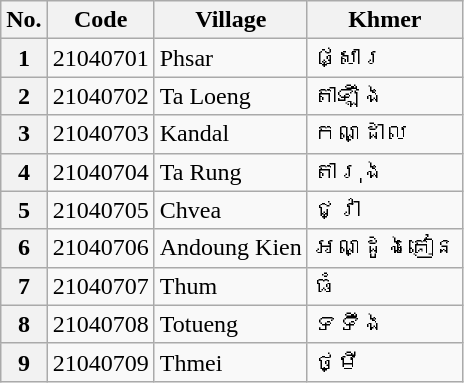<table class="wikitable sortable mw-collapsible">
<tr>
<th>No.</th>
<th>Code</th>
<th>Village</th>
<th>Khmer</th>
</tr>
<tr>
<th>1</th>
<td>21040701</td>
<td>Phsar</td>
<td>ផ្សារ</td>
</tr>
<tr>
<th>2</th>
<td>21040702</td>
<td>Ta Loeng</td>
<td>តាឡឹង</td>
</tr>
<tr>
<th>3</th>
<td>21040703</td>
<td>Kandal</td>
<td>កណ្ដាល</td>
</tr>
<tr>
<th>4</th>
<td>21040704</td>
<td>Ta Rung</td>
<td>តារុង</td>
</tr>
<tr>
<th>5</th>
<td>21040705</td>
<td>Chvea</td>
<td>ជ្វា</td>
</tr>
<tr>
<th>6</th>
<td>21040706</td>
<td>Andoung Kien</td>
<td>អណ្ដូងគៀន</td>
</tr>
<tr>
<th>7</th>
<td>21040707</td>
<td>Thum</td>
<td>ធំ</td>
</tr>
<tr>
<th>8</th>
<td>21040708</td>
<td>Totueng</td>
<td>ទទឹង</td>
</tr>
<tr>
<th>9</th>
<td>21040709</td>
<td>Thmei</td>
<td>ថ្មី</td>
</tr>
</table>
